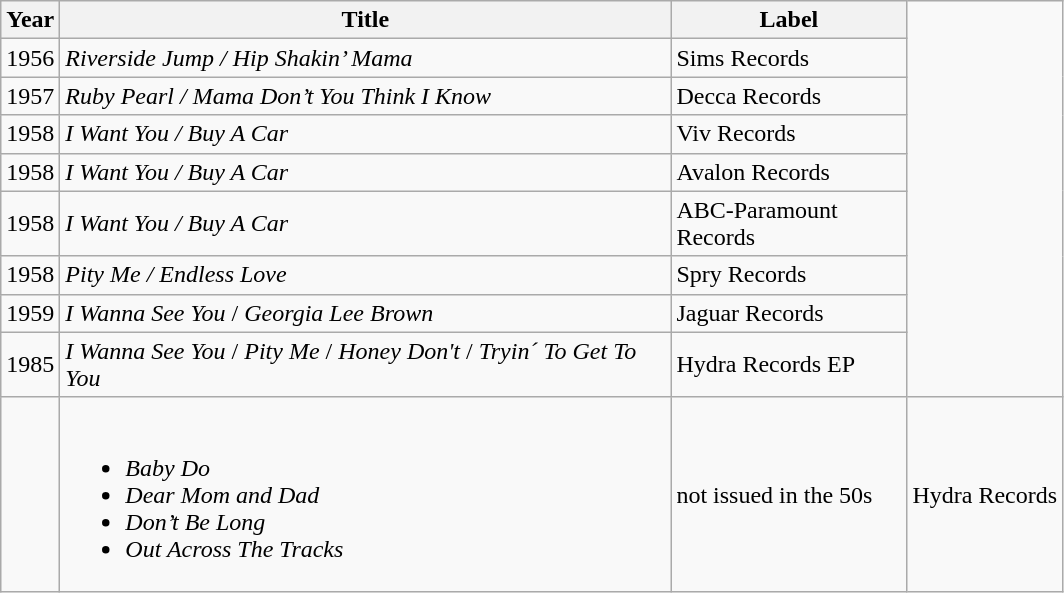<table class="wikitable">
<tr>
<th width="30">Year</th>
<th width="400">Title</th>
<th width="150">Label</th>
</tr>
<tr ---->
<td>1956</td>
<td><em>Riverside Jump / Hip Shakin’ Mama</em></td>
<td>Sims Records</td>
</tr>
<tr --->
<td>1957</td>
<td><em>Ruby Pearl / Mama Don’t You Think I Know</em></td>
<td>Decca Records</td>
</tr>
<tr --->
<td>1958</td>
<td><em>I Want You / Buy A Car</em></td>
<td>Viv Records</td>
</tr>
<tr --->
<td>1958</td>
<td><em>I Want You / Buy A Car</em></td>
<td>Avalon Records</td>
</tr>
<tr --->
<td>1958</td>
<td><em>I Want You / Buy A Car</em></td>
<td>ABC-Paramount Records</td>
</tr>
<tr --->
<td>1958</td>
<td><em>Pity Me / Endless Love</em></td>
<td>Spry Records</td>
</tr>
<tr --->
<td>1959</td>
<td><em>I Wanna See You</em> / <em>Georgia Lee Brown</em></td>
<td>Jaguar Records</td>
</tr>
<tr --->
<td>1985</td>
<td><em>I Wanna See You</em> / <em>Pity Me</em> / <em>Honey Don't</em> / <em>Tryin´ To Get To You</em></td>
<td>Hydra Records EP</td>
</tr>
<tr --->
<td></td>
<td><br><ul><li><em>Baby Do</em></li><li><em>Dear Mom and Dad</em></li><li><em>Don’t Be Long</em></li><li><em>Out Across The Tracks</em></li></ul></td>
<td>not issued in the 50s</td>
<td>Hydra Records</td>
</tr>
</table>
